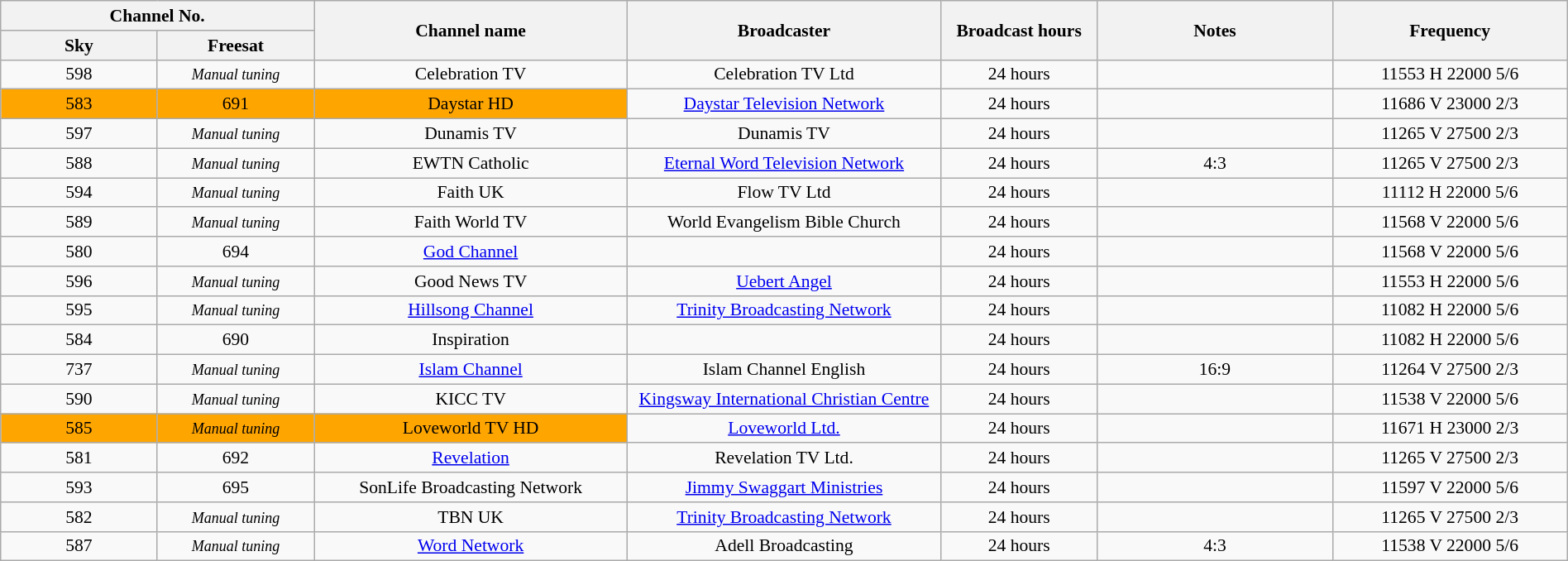<table class="wikitable sortable"  style="font-size:90%; text-align:center; width:100%;">
<tr>
<th colspan=2>Channel No.</th>
<th width="20%" rowspan=2>Channel name</th>
<th width="20%" rowspan=2>Broadcaster</th>
<th width="10%" rowspan=2>Broadcast hours</th>
<th width="15%" rowspan=2>Notes</th>
<th width="15%" rowspan=2>Frequency</th>
</tr>
<tr>
<th width="10%">Sky</th>
<th width="10%">Freesat</th>
</tr>
<tr>
<td>598</td>
<td><small><em>Manual tuning</em></small></td>
<td>Celebration TV</td>
<td>Celebration TV Ltd</td>
<td>24 hours</td>
<td></td>
<td>11553 H 22000 5/6</td>
</tr>
<tr>
<td style="background-color:orange;">583</td>
<td style="background-color:orange;">691</td>
<td style="background-color:orange;">Daystar HD</td>
<td><a href='#'>Daystar Television Network</a></td>
<td>24 hours</td>
<td></td>
<td>11686 V 23000 2/3</td>
</tr>
<tr>
<td>597</td>
<td><small><em>Manual tuning</em></small></td>
<td>Dunamis TV</td>
<td>Dunamis TV</td>
<td>24 hours</td>
<td></td>
<td>11265 V 27500 2/3</td>
</tr>
<tr>
<td>588</td>
<td><small><em>Manual tuning</em></small></td>
<td>EWTN Catholic</td>
<td><a href='#'>Eternal Word Television Network</a></td>
<td>24 hours</td>
<td>4:3</td>
<td>11265 V 27500 2/3</td>
</tr>
<tr>
<td>594</td>
<td><small><em>Manual tuning</em></small></td>
<td>Faith UK</td>
<td>Flow TV Ltd</td>
<td>24 hours</td>
<td></td>
<td>11112 H 22000 5/6</td>
</tr>
<tr>
<td>589</td>
<td><small><em>Manual tuning</em></small></td>
<td>Faith World TV</td>
<td>World Evangelism Bible Church</td>
<td>24 hours</td>
<td></td>
<td>11568 V 22000 5/6</td>
</tr>
<tr>
<td>580</td>
<td>694</td>
<td><a href='#'>God Channel</a></td>
<td></td>
<td>24 hours</td>
<td></td>
<td>11568 V 22000 5/6</td>
</tr>
<tr>
<td>596</td>
<td><small><em>Manual tuning</em></small></td>
<td>Good News TV</td>
<td><a href='#'>Uebert Angel</a></td>
<td>24 hours</td>
<td></td>
<td>11553 H 22000 5/6</td>
</tr>
<tr>
<td>595</td>
<td><small><em>Manual tuning</em></small></td>
<td><a href='#'>Hillsong Channel</a></td>
<td><a href='#'>Trinity Broadcasting Network</a></td>
<td>24 hours</td>
<td></td>
<td>11082 H 22000 5/6</td>
</tr>
<tr>
<td>584</td>
<td>690</td>
<td>Inspiration</td>
<td></td>
<td>24 hours</td>
<td></td>
<td>11082 H 22000 5/6</td>
</tr>
<tr>
<td>737</td>
<td><small><em>Manual tuning</em></small></td>
<td><a href='#'>Islam Channel</a></td>
<td>Islam Channel English</td>
<td>24 hours</td>
<td>16:9</td>
<td>11264 V 27500 2/3</td>
</tr>
<tr>
<td>590</td>
<td><small><em>Manual tuning</em></small></td>
<td>KICC TV</td>
<td><a href='#'>Kingsway International Christian Centre</a></td>
<td>24 hours</td>
<td></td>
<td>11538 V 22000 5/6</td>
</tr>
<tr>
<td style="background-color:orange;">585</td>
<td style="background-color:orange;"><small><em>Manual tuning</em></small></td>
<td style="background-color:orange;">Loveworld TV HD</td>
<td><a href='#'>Loveworld Ltd.</a></td>
<td>24 hours</td>
<td></td>
<td>11671 H 23000 2/3</td>
</tr>
<tr>
<td>581</td>
<td>692</td>
<td><a href='#'>Revelation</a></td>
<td>Revelation TV Ltd.</td>
<td>24 hours</td>
<td></td>
<td>11265 V 27500 2/3</td>
</tr>
<tr>
<td>593</td>
<td>695</td>
<td>SonLife Broadcasting Network</td>
<td><a href='#'>Jimmy Swaggart Ministries</a></td>
<td>24 hours</td>
<td></td>
<td>11597 V 22000 5/6</td>
</tr>
<tr>
<td>582</td>
<td><small><em>Manual tuning</em></small></td>
<td>TBN UK</td>
<td><a href='#'>Trinity Broadcasting Network</a></td>
<td>24 hours</td>
<td></td>
<td>11265 V 27500 2/3</td>
</tr>
<tr>
<td>587</td>
<td><small><em>Manual tuning</em></small></td>
<td><a href='#'>Word Network</a></td>
<td>Adell Broadcasting</td>
<td>24 hours</td>
<td>4:3</td>
<td>11538 V 22000 5/6</td>
</tr>
</table>
